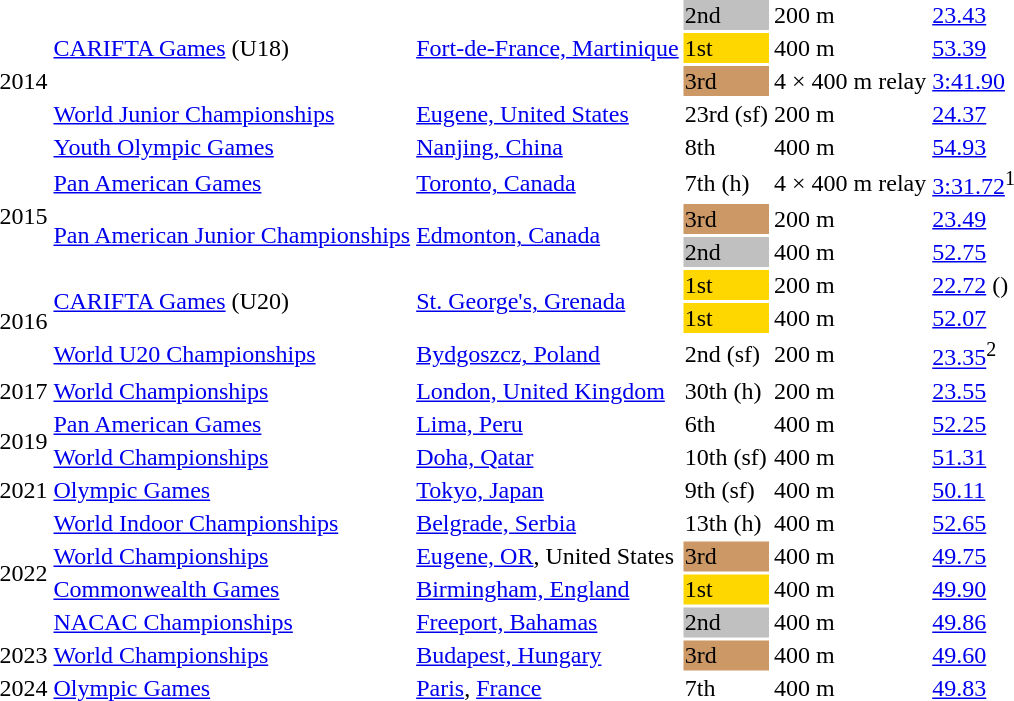<table>
<tr>
<td rowspan=5>2014</td>
<td rowspan=3><a href='#'>CARIFTA Games</a> (U18)</td>
<td rowspan=3><a href='#'>Fort-de-France, Martinique</a></td>
<td bgcolor=silver>2nd</td>
<td>200 m</td>
<td><a href='#'>23.43</a></td>
</tr>
<tr>
<td bgcolor=gold>1st</td>
<td>400 m</td>
<td><a href='#'>53.39</a></td>
</tr>
<tr>
<td bgcolor=cc9966>3rd</td>
<td>4 × 400 m relay</td>
<td><a href='#'>3:41.90</a></td>
</tr>
<tr>
<td><a href='#'>World Junior Championships</a></td>
<td><a href='#'>Eugene, United States</a></td>
<td>23rd (sf)</td>
<td>200 m</td>
<td><a href='#'>24.37</a></td>
</tr>
<tr>
<td><a href='#'>Youth Olympic Games</a></td>
<td><a href='#'>Nanjing, China</a></td>
<td>8th</td>
<td>400 m</td>
<td><a href='#'>54.93</a></td>
</tr>
<tr>
<td rowspan=3>2015</td>
<td><a href='#'>Pan American Games</a></td>
<td><a href='#'>Toronto, Canada</a></td>
<td>7th (h)</td>
<td>4 × 400 m relay</td>
<td><a href='#'>3:31.72</a><sup>1</sup></td>
</tr>
<tr>
<td rowspan=2><a href='#'>Pan American Junior Championships</a></td>
<td rowspan=2><a href='#'>Edmonton, Canada</a></td>
<td bgcolor=cc9966>3rd</td>
<td>200 m</td>
<td><a href='#'>23.49</a></td>
</tr>
<tr>
<td bgcolor=silver>2nd</td>
<td>400 m</td>
<td><a href='#'>52.75</a></td>
</tr>
<tr>
<td rowspan=3>2016</td>
<td rowspan=2><a href='#'>CARIFTA Games</a> (U20)</td>
<td rowspan=2><a href='#'>St. George's, Grenada</a></td>
<td bgcolor=gold>1st</td>
<td>200 m</td>
<td><a href='#'>22.72</a> ()</td>
</tr>
<tr>
<td bgcolor=gold>1st</td>
<td>400 m</td>
<td><a href='#'>52.07</a></td>
</tr>
<tr>
<td><a href='#'>World U20 Championships</a></td>
<td><a href='#'>Bydgoszcz, Poland</a></td>
<td>2nd (sf)</td>
<td>200 m</td>
<td><a href='#'>23.35</a><sup>2</sup></td>
</tr>
<tr>
<td>2017</td>
<td><a href='#'>World Championships</a></td>
<td><a href='#'>London, United Kingdom</a></td>
<td>30th (h)</td>
<td>200 m</td>
<td><a href='#'>23.55</a></td>
</tr>
<tr>
<td rowspan=2>2019</td>
<td><a href='#'>Pan American Games</a></td>
<td><a href='#'>Lima, Peru</a></td>
<td>6th</td>
<td>400 m</td>
<td><a href='#'>52.25</a></td>
</tr>
<tr>
<td><a href='#'>World Championships</a></td>
<td><a href='#'>Doha, Qatar</a></td>
<td>10th (sf)</td>
<td>400 m</td>
<td><a href='#'>51.31</a></td>
</tr>
<tr>
<td>2021</td>
<td><a href='#'>Olympic Games</a></td>
<td><a href='#'>Tokyo, Japan</a></td>
<td>9th (sf)</td>
<td>400 m</td>
<td><a href='#'>50.11</a></td>
</tr>
<tr>
<td rowspan=4>2022</td>
<td><a href='#'>World Indoor Championships</a></td>
<td><a href='#'>Belgrade, Serbia</a></td>
<td>13th (h)</td>
<td>400 m</td>
<td><a href='#'>52.65</a></td>
</tr>
<tr>
<td><a href='#'>World Championships</a></td>
<td><a href='#'>Eugene, OR</a>, United States</td>
<td bgcolor=cc9966>3rd</td>
<td>400 m</td>
<td><a href='#'>49.75</a> </td>
</tr>
<tr>
<td><a href='#'>Commonwealth Games</a></td>
<td><a href='#'>Birmingham, England</a></td>
<td bgcolor=gold>1st</td>
<td>400 m</td>
<td><a href='#'>49.90</a> </td>
</tr>
<tr>
<td><a href='#'>NACAC Championships</a></td>
<td><a href='#'>Freeport, Bahamas</a></td>
<td bgcolor=silver>2nd</td>
<td>400 m</td>
<td><a href='#'>49.86</a></td>
</tr>
<tr>
<td>2023</td>
<td><a href='#'>World Championships</a></td>
<td><a href='#'>Budapest, Hungary</a></td>
<td bgcolor=cc9966>3rd</td>
<td>400 m</td>
<td><a href='#'>49.60</a></td>
</tr>
<tr>
<td>2024</td>
<td><a href='#'>Olympic Games</a></td>
<td><a href='#'>Paris</a>, <a href='#'>France</a></td>
<td>7th</td>
<td>400 m</td>
<td><a href='#'>49.83</a></td>
</tr>
</table>
